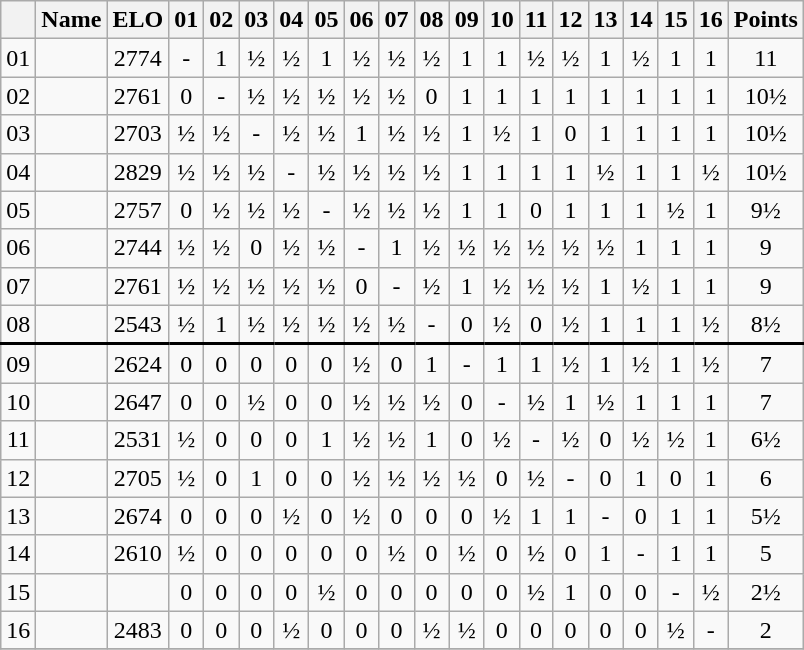<table class="wikitable" style="text-align:center;">
<tr>
<th></th>
<th>Name</th>
<th>ELO</th>
<th>01</th>
<th>02</th>
<th>03</th>
<th>04</th>
<th>05</th>
<th>06</th>
<th>07</th>
<th>08</th>
<th>09</th>
<th>10</th>
<th>11</th>
<th>12</th>
<th>13</th>
<th>14</th>
<th>15</th>
<th>16</th>
<th>Points</th>
</tr>
<tr>
<td>01</td>
<td style="text-align:left;" data-sort-value="So"></td>
<td>2774</td>
<td>-</td>
<td>1</td>
<td>½</td>
<td>½</td>
<td>1</td>
<td>½</td>
<td>½</td>
<td>½</td>
<td>1</td>
<td>1</td>
<td>½</td>
<td>½</td>
<td>1</td>
<td>½</td>
<td>1</td>
<td>1</td>
<td>11</td>
</tr>
<tr>
<td>02</td>
<td style="text-align:left;" data-sort-value="Aronian"></td>
<td>2761</td>
<td>0</td>
<td>-</td>
<td>½</td>
<td>½</td>
<td>½</td>
<td>½</td>
<td>½</td>
<td>0</td>
<td>1</td>
<td>1</td>
<td>1</td>
<td>1</td>
<td>1</td>
<td>1</td>
<td>1</td>
<td>1</td>
<td>10½</td>
</tr>
<tr>
<td>03</td>
<td style="text-align:left;" data-sort-value="Firouzja"></td>
<td>2703</td>
<td>½</td>
<td>½</td>
<td>-</td>
<td>½</td>
<td>½</td>
<td>1</td>
<td>½</td>
<td>½</td>
<td>1</td>
<td>½</td>
<td>1</td>
<td>0</td>
<td>1</td>
<td>1</td>
<td>1</td>
<td>1</td>
<td>10½</td>
</tr>
<tr>
<td>04</td>
<td style="text-align:left;" data-sort-value="Nakamura"></td>
<td>2829</td>
<td>½</td>
<td>½</td>
<td>½</td>
<td>-</td>
<td>½</td>
<td>½</td>
<td>½</td>
<td>½</td>
<td>1</td>
<td>1</td>
<td>1</td>
<td>1</td>
<td>½</td>
<td>1</td>
<td>1</td>
<td>½</td>
<td>10½</td>
</tr>
<tr>
<td>05</td>
<td style="text-align:left;" data-sort-value="Artemiev"></td>
<td>2757</td>
<td>0</td>
<td>½</td>
<td>½</td>
<td>½</td>
<td>-</td>
<td>½</td>
<td>½</td>
<td>½</td>
<td>1</td>
<td>1</td>
<td>0</td>
<td>1</td>
<td>1</td>
<td>1</td>
<td>½</td>
<td>1</td>
<td>9½</td>
</tr>
<tr>
<td>06</td>
<td style="text-align:left;" data-sort-value="Lê"></td>
<td>2744</td>
<td>½</td>
<td>½</td>
<td>0</td>
<td>½</td>
<td>½</td>
<td>-</td>
<td>1</td>
<td>½</td>
<td>½</td>
<td>½</td>
<td>½</td>
<td>½</td>
<td>½</td>
<td>1</td>
<td>1</td>
<td>1</td>
<td>9</td>
</tr>
<tr>
<td>07</td>
<td style="text-align:left;" data-sort-value="Mamedyarov"></td>
<td>2761</td>
<td>½</td>
<td>½</td>
<td>½</td>
<td>½</td>
<td>½</td>
<td>0</td>
<td>-</td>
<td>½</td>
<td>1</td>
<td>½</td>
<td>½</td>
<td>½</td>
<td>1</td>
<td>½</td>
<td>1</td>
<td>1</td>
<td>9</td>
</tr>
<tr>
<td>08</td>
<td style="text-align:left;" data-sort-value="van Foreest"></td>
<td>2543</td>
<td>½</td>
<td>1</td>
<td>½</td>
<td>½</td>
<td>½</td>
<td>½</td>
<td>½</td>
<td>-</td>
<td>0</td>
<td>½</td>
<td>0</td>
<td>½</td>
<td>1</td>
<td>1</td>
<td>1</td>
<td>½</td>
<td>8½</td>
</tr>
<tr>
<td style="border-top: 2px solid #000000;">09</td>
<td style="text-align:left;border-top: 2px solid #000000;" data-sort-value="Adhiban"></td>
<td style="border-top: 2px solid #000000;">2624</td>
<td style="border-top: 2px solid #000000;">0</td>
<td style="border-top: 2px solid #000000;">0</td>
<td style="border-top: 2px solid #000000;">0</td>
<td style="border-top: 2px solid #000000;">0</td>
<td style="border-top: 2px solid #000000;">0</td>
<td style="border-top: 2px solid #000000;">½</td>
<td style="border-top: 2px solid #000000;">0</td>
<td style="border-top: 2px solid #000000;">1</td>
<td style="border-top: 2px solid #000000;">-</td>
<td style="border-top: 2px solid #000000;">1</td>
<td style="border-top: 2px solid #000000;">1</td>
<td style="border-top: 2px solid #000000;">½</td>
<td style="border-top: 2px solid #000000;">1</td>
<td style="border-top: 2px solid #000000;">½</td>
<td style="border-top: 2px solid #000000;">1</td>
<td style="border-top: 2px solid #000000;">½</td>
<td style="border-top: 2px solid #000000;">7</td>
</tr>
<tr>
<td>10</td>
<td style="text-align:left;" data-sort-value="Iturrizaga"></td>
<td>2647</td>
<td>0</td>
<td>0</td>
<td>½</td>
<td>0</td>
<td>0</td>
<td>½</td>
<td>½</td>
<td>½</td>
<td>0</td>
<td>-</td>
<td>½</td>
<td>1</td>
<td>½</td>
<td>1</td>
<td>1</td>
<td>1</td>
<td>7</td>
</tr>
<tr>
<td>11</td>
<td style="text-align:left;" data-sort-value="Tari"></td>
<td>2531</td>
<td>½</td>
<td>0</td>
<td>0</td>
<td>0</td>
<td>1</td>
<td>½</td>
<td>½</td>
<td>1</td>
<td>0</td>
<td>½</td>
<td>-</td>
<td>½</td>
<td>0</td>
<td>½</td>
<td>½</td>
<td>1</td>
<td>6½</td>
</tr>
<tr>
<td>12</td>
<td style="text-align:left;" data-sort-value="Harikrishna"></td>
<td>2705</td>
<td>½</td>
<td>0</td>
<td>1</td>
<td>0</td>
<td>0</td>
<td>½</td>
<td>½</td>
<td>½</td>
<td>½</td>
<td>0</td>
<td>½</td>
<td>-</td>
<td>0</td>
<td>1</td>
<td>0</td>
<td>1</td>
<td>6</td>
</tr>
<tr>
<td>13</td>
<td style="text-align:left;" data-sort-value="Guijarro"></td>
<td>2674</td>
<td>0</td>
<td>0</td>
<td>0</td>
<td>½</td>
<td>0</td>
<td>½</td>
<td>0</td>
<td>0</td>
<td>0</td>
<td>½</td>
<td>1</td>
<td>1</td>
<td>-</td>
<td>0</td>
<td>1</td>
<td>1</td>
<td>5½</td>
</tr>
<tr>
<td>14</td>
<td style="text-align:left;" data-sort-value="Ju"></td>
<td>2610</td>
<td>½</td>
<td>0</td>
<td>0</td>
<td>0</td>
<td>0</td>
<td>0</td>
<td>½</td>
<td>0</td>
<td>½</td>
<td>0</td>
<td>½</td>
<td>0</td>
<td>1</td>
<td>-</td>
<td>1</td>
<td>1</td>
<td>5</td>
</tr>
<tr>
<td>15</td>
<td style="text-align:left;" data-sort-value="Mishra"></td>
<td></td>
<td>0</td>
<td>0</td>
<td>0</td>
<td>0</td>
<td>½</td>
<td>0</td>
<td>0</td>
<td>0</td>
<td>0</td>
<td>0</td>
<td>½</td>
<td>1</td>
<td>0</td>
<td>0</td>
<td>-</td>
<td>½</td>
<td>2½</td>
</tr>
<tr>
<td>16</td>
<td style="text-align:left;" data-sort-value="Koneru"></td>
<td>2483</td>
<td>0</td>
<td>0</td>
<td>0</td>
<td>½</td>
<td>0</td>
<td>0</td>
<td>0</td>
<td>½</td>
<td>½</td>
<td>0</td>
<td>0</td>
<td>0</td>
<td>0</td>
<td>0</td>
<td>½</td>
<td>-</td>
<td>2</td>
</tr>
<tr>
</tr>
</table>
